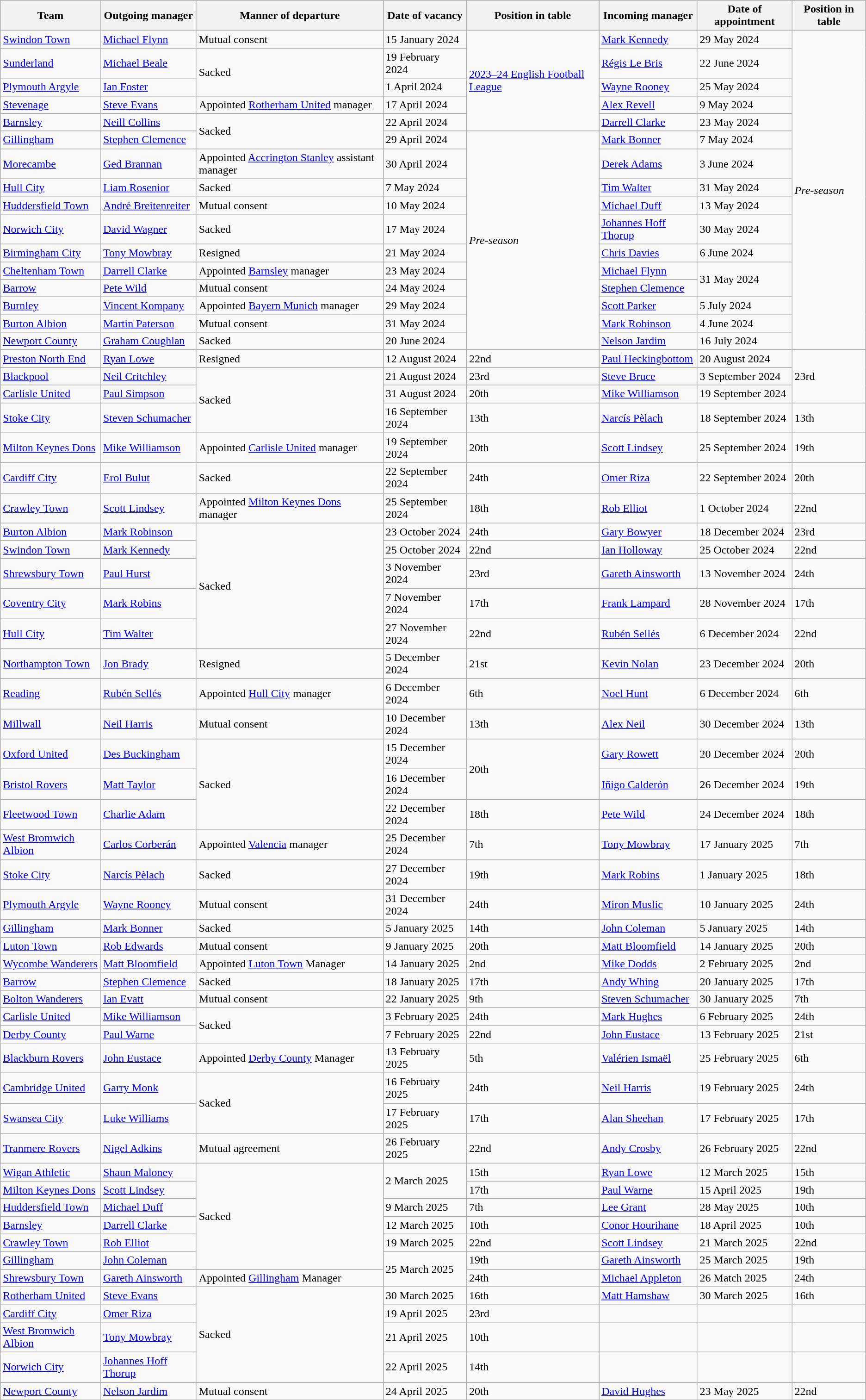<table class="wikitable sortable">
<tr>
<th scope="col">Team</th>
<th scope="col">Outgoing manager</th>
<th scope="col">Manner of departure</th>
<th scope="col">Date of vacancy</th>
<th scope="col">Position in table</th>
<th scope="col">Incoming manager</th>
<th scope="col">Date of appointment</th>
<th scope="col">Position in table</th>
</tr>
<tr>
<td><a href='#'>Swindon Town</a></td>
<td> <a href='#'>Michael Flynn</a></td>
<td>Mutual consent</td>
<td>15 January 2024</td>
<td rowspan="5"><a href='#'>2023–24 English Football League</a></td>
<td> <a href='#'>Mark Kennedy</a></td>
<td>29 May 2024</td>
<td rowspan="16"><em>Pre-season</em></td>
</tr>
<tr>
<td><a href='#'>Sunderland</a></td>
<td> <a href='#'>Michael Beale</a></td>
<td rowspan="2">Sacked</td>
<td>19 February 2024</td>
<td> <a href='#'>Régis Le Bris</a></td>
<td>22 June 2024</td>
</tr>
<tr>
<td><a href='#'>Plymouth Argyle</a></td>
<td> <a href='#'>Ian Foster</a></td>
<td>1 April 2024</td>
<td> <a href='#'>Wayne Rooney</a></td>
<td>25 May 2024</td>
</tr>
<tr>
<td><a href='#'>Stevenage</a></td>
<td> <a href='#'>Steve Evans</a></td>
<td>Appointed <a href='#'>Rotherham United</a> manager</td>
<td>17 April 2024</td>
<td> <a href='#'>Alex Revell</a></td>
<td>9 May 2024</td>
</tr>
<tr>
<td><a href='#'>Barnsley</a></td>
<td> <a href='#'>Neill Collins</a></td>
<td rowspan="2">Sacked</td>
<td>22 April 2024</td>
<td> <a href='#'>Darrell Clarke</a></td>
<td>23 May 2024</td>
</tr>
<tr>
<td><a href='#'>Gillingham</a></td>
<td> <a href='#'>Stephen Clemence</a></td>
<td>29 April 2024</td>
<td rowspan="11"><em>Pre-season</em></td>
<td> <a href='#'>Mark Bonner</a></td>
<td>7 May 2024</td>
</tr>
<tr>
<td><a href='#'>Morecambe</a></td>
<td> <a href='#'>Ged Brannan</a></td>
<td>Appointed <a href='#'>Accrington Stanley</a> assistant manager</td>
<td>30 April 2024</td>
<td> <a href='#'>Derek Adams</a></td>
<td>3 June 2024</td>
</tr>
<tr>
<td><a href='#'>Hull City</a></td>
<td> <a href='#'>Liam Rosenior</a></td>
<td>Sacked</td>
<td>7 May 2024</td>
<td> <a href='#'>Tim Walter</a></td>
<td>31 May 2024</td>
</tr>
<tr>
<td><a href='#'>Huddersfield Town</a></td>
<td> <a href='#'>André Breitenreiter</a></td>
<td>Mutual consent</td>
<td>10 May 2024</td>
<td> <a href='#'>Michael Duff</a></td>
<td>13 May 2024</td>
</tr>
<tr>
<td><a href='#'>Norwich City</a></td>
<td> <a href='#'>David Wagner</a></td>
<td>Sacked</td>
<td>17 May 2024</td>
<td> <a href='#'>Johannes Hoff Thorup</a></td>
<td>30 May 2024</td>
</tr>
<tr>
<td><a href='#'>Birmingham City</a></td>
<td> <a href='#'>Tony Mowbray</a></td>
<td>Resigned</td>
<td>21 May 2024</td>
<td> <a href='#'>Chris Davies</a></td>
<td>6 June 2024</td>
</tr>
<tr>
<td><a href='#'>Cheltenham Town</a></td>
<td> <a href='#'>Darrell Clarke</a></td>
<td>Appointed <a href='#'>Barnsley</a> manager</td>
<td>23 May 2024</td>
<td> <a href='#'>Michael Flynn</a></td>
<td rowspan="2">31 May 2024</td>
</tr>
<tr>
<td><a href='#'>Barrow</a></td>
<td> <a href='#'>Pete Wild</a></td>
<td>Mutual consent</td>
<td>24 May 2024</td>
<td> <a href='#'>Stephen Clemence</a></td>
</tr>
<tr>
<td><a href='#'>Burnley</a></td>
<td> <a href='#'>Vincent Kompany</a></td>
<td>Appointed <a href='#'>Bayern Munich</a> manager</td>
<td>29 May 2024</td>
<td> <a href='#'>Scott Parker</a></td>
<td>5 July 2024</td>
</tr>
<tr>
<td><a href='#'>Burton Albion</a></td>
<td> <a href='#'>Martin Paterson</a></td>
<td>Mutual consent</td>
<td>31 May 2024</td>
<td> <a href='#'>Mark Robinson</a></td>
<td>4 June 2024</td>
</tr>
<tr>
<td><a href='#'>Newport County</a></td>
<td> <a href='#'>Graham Coughlan</a></td>
<td>Sacked</td>
<td>20 June 2024</td>
<td> <a href='#'>Nelson Jardim</a></td>
<td>16 July 2024</td>
</tr>
<tr>
<td><a href='#'>Preston North End</a></td>
<td> <a href='#'>Ryan Lowe</a></td>
<td>Resigned</td>
<td>12 August 2024</td>
<td>22nd</td>
<td> <a href='#'>Paul Heckingbottom</a></td>
<td>20 August 2024</td>
<td rowspan="3">23rd</td>
</tr>
<tr>
<td><a href='#'>Blackpool</a></td>
<td> <a href='#'>Neil Critchley</a></td>
<td rowspan="3">Sacked</td>
<td>21 August 2024</td>
<td>23rd</td>
<td> <a href='#'>Steve Bruce</a></td>
<td>3 September 2024</td>
</tr>
<tr>
<td><a href='#'>Carlisle United</a></td>
<td> <a href='#'>Paul Simpson</a></td>
<td>31 August 2024</td>
<td>20th</td>
<td> <a href='#'>Mike Williamson</a></td>
<td>19 September 2024</td>
</tr>
<tr>
<td><a href='#'>Stoke City</a></td>
<td> <a href='#'>Steven Schumacher</a></td>
<td>16 September 2024</td>
<td>13th</td>
<td> <a href='#'>Narcís Pèlach</a></td>
<td>18 September 2024</td>
<td>13th</td>
</tr>
<tr>
<td><a href='#'>Milton Keynes Dons</a></td>
<td> <a href='#'>Mike Williamson</a></td>
<td>Appointed <a href='#'>Carlisle United</a> manager</td>
<td>19 September 2024</td>
<td>20th</td>
<td> <a href='#'>Scott Lindsey</a></td>
<td>25 September 2024</td>
<td>19th</td>
</tr>
<tr>
<td><a href='#'>Cardiff City</a></td>
<td> <a href='#'>Erol Bulut</a></td>
<td>Sacked</td>
<td>22 September 2024</td>
<td>24th</td>
<td> <a href='#'>Omer Riza</a></td>
<td>22 September 2024</td>
<td>20th</td>
</tr>
<tr>
<td><a href='#'>Crawley Town</a></td>
<td> <a href='#'>Scott Lindsey</a></td>
<td>Appointed <a href='#'>Milton Keynes Dons</a> manager</td>
<td>25 September 2024</td>
<td>18th</td>
<td> <a href='#'>Rob Elliot</a></td>
<td>1 October 2024</td>
<td>22nd</td>
</tr>
<tr>
<td><a href='#'>Burton Albion</a></td>
<td> <a href='#'>Mark Robinson</a></td>
<td rowspan="5">Sacked</td>
<td>23 October 2024</td>
<td>24th</td>
<td> <a href='#'>Gary Bowyer</a></td>
<td>18 December 2024</td>
<td>23rd</td>
</tr>
<tr>
<td><a href='#'>Swindon Town</a></td>
<td> <a href='#'>Mark Kennedy</a></td>
<td>25 October 2024</td>
<td>22nd</td>
<td> <a href='#'>Ian Holloway</a></td>
<td>25 October 2024</td>
<td>22nd</td>
</tr>
<tr>
<td><a href='#'>Shrewsbury Town</a></td>
<td> <a href='#'>Paul Hurst</a></td>
<td>3 November 2024</td>
<td>23rd</td>
<td> <a href='#'>Gareth Ainsworth</a></td>
<td>13 November 2024</td>
<td>24th</td>
</tr>
<tr>
<td><a href='#'>Coventry City</a></td>
<td> <a href='#'>Mark Robins</a></td>
<td>7 November 2024</td>
<td>17th</td>
<td> <a href='#'>Frank Lampard</a></td>
<td>28 November 2024</td>
<td>17th</td>
</tr>
<tr>
<td><a href='#'>Hull City</a></td>
<td> <a href='#'>Tim Walter</a></td>
<td>27 November 2024</td>
<td>22nd</td>
<td> <a href='#'>Rubén Sellés</a></td>
<td>6 December 2024</td>
<td>22nd</td>
</tr>
<tr>
<td><a href='#'>Northampton Town</a></td>
<td> <a href='#'>Jon Brady</a></td>
<td>Resigned</td>
<td>5 December 2024</td>
<td>21st</td>
<td> <a href='#'>Kevin Nolan</a></td>
<td>23 December 2024</td>
<td>20th</td>
</tr>
<tr>
<td><a href='#'>Reading</a></td>
<td> <a href='#'>Rubén Sellés</a></td>
<td>Appointed <a href='#'>Hull City</a> manager</td>
<td>6 December 2024</td>
<td>6th</td>
<td> <a href='#'>Noel Hunt</a></td>
<td>6 December 2024</td>
<td>6th</td>
</tr>
<tr>
<td><a href='#'>Millwall</a></td>
<td> <a href='#'>Neil Harris</a></td>
<td>Mutual consent</td>
<td>10 December 2024</td>
<td>13th</td>
<td> <a href='#'>Alex Neil</a></td>
<td>30 December 2024</td>
<td>13th</td>
</tr>
<tr>
<td><a href='#'>Oxford United</a></td>
<td> <a href='#'>Des Buckingham</a></td>
<td rowspan="3">Sacked</td>
<td>15 December 2024</td>
<td rowspan="2">20th</td>
<td> <a href='#'>Gary Rowett</a></td>
<td>20 December 2024</td>
<td>20th</td>
</tr>
<tr>
<td><a href='#'>Bristol Rovers</a></td>
<td> <a href='#'>Matt Taylor</a></td>
<td>16 December 2024</td>
<td> <a href='#'>Iñigo Calderón</a></td>
<td>26 December 2024</td>
<td>19th</td>
</tr>
<tr>
<td><a href='#'>Fleetwood Town</a></td>
<td> <a href='#'>Charlie Adam</a></td>
<td>22 December 2024</td>
<td>18th</td>
<td> <a href='#'>Pete Wild</a></td>
<td>24 December 2024</td>
<td>18th</td>
</tr>
<tr>
<td><a href='#'>West Bromwich Albion</a></td>
<td> <a href='#'>Carlos Corberán</a></td>
<td>Appointed <a href='#'>Valencia</a> manager</td>
<td>25 December 2024</td>
<td>7th</td>
<td> <a href='#'>Tony Mowbray</a></td>
<td>17 January 2025</td>
<td>7th</td>
</tr>
<tr>
<td><a href='#'>Stoke City</a></td>
<td> <a href='#'>Narcís Pèlach</a></td>
<td>Sacked</td>
<td>27 December 2024</td>
<td>19th</td>
<td> <a href='#'>Mark Robins</a></td>
<td>1 January 2025</td>
<td>18th</td>
</tr>
<tr>
<td><a href='#'>Plymouth Argyle</a></td>
<td> <a href='#'>Wayne Rooney</a></td>
<td>Mutual consent</td>
<td>31 December 2024</td>
<td>24th</td>
<td> <a href='#'>Miron Muslic</a></td>
<td>10 January 2025</td>
<td>24th</td>
</tr>
<tr>
<td><a href='#'>Gillingham</a></td>
<td> <a href='#'>Mark Bonner</a></td>
<td>Sacked</td>
<td>5 January 2025</td>
<td>14th</td>
<td> <a href='#'>John Coleman</a></td>
<td>5 January 2025</td>
<td>14th</td>
</tr>
<tr>
<td><a href='#'>Luton Town</a></td>
<td> <a href='#'>Rob Edwards</a></td>
<td>Mutual consent</td>
<td>9 January 2025</td>
<td>20th</td>
<td> <a href='#'>Matt Bloomfield</a></td>
<td>14 January 2025</td>
<td>20th</td>
</tr>
<tr>
<td><a href='#'>Wycombe Wanderers</a></td>
<td> <a href='#'>Matt Bloomfield</a></td>
<td>Appointed <a href='#'>Luton Town</a> Manager</td>
<td>14 January 2025</td>
<td>2nd</td>
<td> <a href='#'>Mike Dodds</a></td>
<td>2 February 2025</td>
<td>2nd</td>
</tr>
<tr>
<td><a href='#'>Barrow</a></td>
<td> <a href='#'>Stephen Clemence</a></td>
<td>Sacked</td>
<td>18 January 2025</td>
<td>17th</td>
<td> <a href='#'>Andy Whing</a></td>
<td>20 January 2025</td>
<td>17th</td>
</tr>
<tr>
<td><a href='#'>Bolton Wanderers</a></td>
<td> <a href='#'>Ian Evatt</a></td>
<td>Mutual consent</td>
<td>22 January 2025</td>
<td>9th</td>
<td> <a href='#'>Steven Schumacher</a></td>
<td>30 January 2025</td>
<td>7th</td>
</tr>
<tr>
<td><a href='#'>Carlisle United</a></td>
<td> <a href='#'>Mike Williamson</a></td>
<td rowspan="2">Sacked</td>
<td>3 February 2025</td>
<td>24th</td>
<td> <a href='#'>Mark Hughes</a></td>
<td>6 February 2025</td>
<td>24th</td>
</tr>
<tr>
<td><a href='#'>Derby County</a></td>
<td> <a href='#'>Paul Warne</a></td>
<td>7 February 2025</td>
<td>22nd</td>
<td> <a href='#'>John Eustace</a></td>
<td>13 February 2025</td>
<td>21st</td>
</tr>
<tr>
<td><a href='#'>Blackburn Rovers</a></td>
<td> <a href='#'>John Eustace</a></td>
<td>Appointed <a href='#'>Derby County</a> Manager</td>
<td>13 February 2025</td>
<td>5th</td>
<td> <a href='#'>Valérien Ismaël</a></td>
<td>25 February 2025</td>
<td>6th</td>
</tr>
<tr>
<td><a href='#'>Cambridge United</a></td>
<td> <a href='#'>Garry Monk</a></td>
<td rowspan="2">Sacked</td>
<td>16 February 2025</td>
<td>24th</td>
<td> <a href='#'>Neil Harris</a></td>
<td>19 February 2025</td>
<td>24th</td>
</tr>
<tr>
<td><a href='#'>Swansea City</a></td>
<td> <a href='#'>Luke Williams</a></td>
<td>17 February 2025</td>
<td>17th</td>
<td> <a href='#'>Alan Sheehan</a></td>
<td>17 February 2025</td>
<td>17th</td>
</tr>
<tr>
<td><a href='#'>Tranmere Rovers</a></td>
<td> <a href='#'>Nigel Adkins</a></td>
<td>Mutual agreement</td>
<td>26 February 2025</td>
<td>22nd</td>
<td> <a href='#'>Andy Crosby</a></td>
<td>26 February 2025</td>
<td>22nd</td>
</tr>
<tr>
<td><a href='#'>Wigan Athletic</a></td>
<td> <a href='#'>Shaun Maloney</a></td>
<td rowspan="6">Sacked</td>
<td rowspan="2">2 March 2025</td>
<td>15th</td>
<td> <a href='#'>Ryan Lowe</a></td>
<td>12 March 2025</td>
<td>15th</td>
</tr>
<tr>
<td><a href='#'>Milton Keynes Dons</a></td>
<td> <a href='#'>Scott Lindsey</a></td>
<td>17th</td>
<td> <a href='#'>Paul Warne</a></td>
<td>15 April 2025</td>
<td>19th</td>
</tr>
<tr>
<td><a href='#'>Huddersfield Town</a></td>
<td> <a href='#'>Michael Duff</a></td>
<td>9 March 2025</td>
<td>7th</td>
<td> <a href='#'>Lee Grant</a></td>
<td>28 May 2025</td>
<td>10th</td>
</tr>
<tr>
<td><a href='#'>Barnsley</a></td>
<td> <a href='#'>Darrell Clarke</a></td>
<td>12 March 2025</td>
<td>10th</td>
<td> <a href='#'>Conor Hourihane</a></td>
<td>18 April 2025</td>
<td>10th</td>
</tr>
<tr>
<td><a href='#'>Crawley Town</a></td>
<td> <a href='#'>Rob Elliot</a></td>
<td>19 March 2025</td>
<td>22nd</td>
<td> <a href='#'>Scott Lindsey</a></td>
<td>21 March 2025</td>
<td>22nd</td>
</tr>
<tr>
<td><a href='#'>Gillingham</a></td>
<td> <a href='#'>John Coleman</a></td>
<td rowspan="2">25 March 2025</td>
<td>19th</td>
<td> <a href='#'>Gareth Ainsworth</a></td>
<td>25 March 2025</td>
<td>19th</td>
</tr>
<tr>
<td><a href='#'>Shrewsbury Town</a></td>
<td> <a href='#'>Gareth Ainsworth</a></td>
<td>Appointed <a href='#'>Gillingham</a> Manager</td>
<td>24th</td>
<td> <a href='#'>Michael Appleton</a></td>
<td>26 Match 2025</td>
<td>24th</td>
</tr>
<tr>
<td><a href='#'>Rotherham United</a></td>
<td> <a href='#'>Steve Evans</a></td>
<td rowspan="4">Sacked</td>
<td>30 March 2025</td>
<td>16th</td>
<td> <a href='#'>Matt Hamshaw</a></td>
<td>30 March 2025</td>
<td>16th</td>
</tr>
<tr>
<td><a href='#'>Cardiff City</a></td>
<td> <a href='#'>Omer Riza</a></td>
<td>19 April 2025</td>
<td>23rd</td>
<td></td>
<td></td>
<td></td>
</tr>
<tr>
<td><a href='#'>West Bromwich Albion</a></td>
<td> <a href='#'>Tony Mowbray</a></td>
<td>21 April 2025</td>
<td>10th</td>
<td></td>
<td></td>
<td></td>
</tr>
<tr>
<td><a href='#'>Norwich City</a></td>
<td> <a href='#'>Johannes Hoff Thorup</a></td>
<td>22 April 2025</td>
<td>14th</td>
<td></td>
<td></td>
<td></td>
</tr>
<tr>
<td><a href='#'>Newport County</a></td>
<td> <a href='#'>Nelson Jardim</a></td>
<td>Mutual consent</td>
<td>24 April 2025</td>
<td>20th</td>
<td> <a href='#'>David Hughes</a></td>
<td>23 May 2025</td>
<td>22nd</td>
</tr>
<tr>
</tr>
</table>
